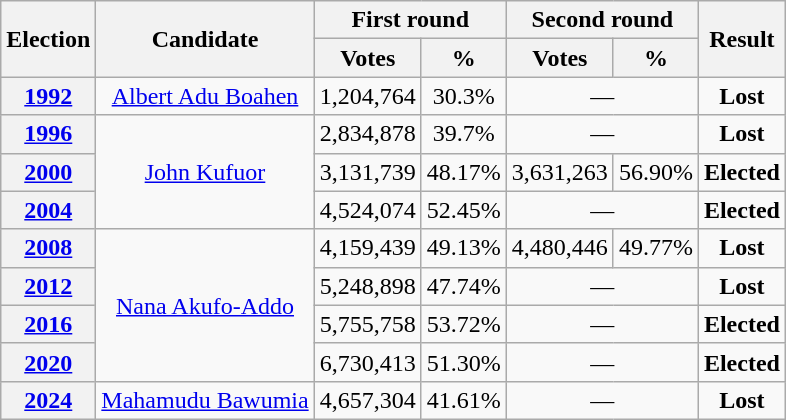<table class="wikitable" style="text-align:center">
<tr>
<th rowspan="2">Election</th>
<th rowspan="2">Candidate</th>
<th colspan="2">First round</th>
<th colspan="2">Second round</th>
<th rowspan="2">Result</th>
</tr>
<tr>
<th>Votes</th>
<th>%</th>
<th>Votes</th>
<th>%</th>
</tr>
<tr>
<th align="center"><a href='#'>1992</a></th>
<td align="center"><a href='#'>Albert Adu Boahen</a></td>
<td align="center">1,204,764</td>
<td align="center">30.3%</td>
<td colspan="2">—</td>
<td><strong>Lost</strong> </td>
</tr>
<tr>
<th align="center"><a href='#'>1996</a></th>
<td rowspan="3"><a href='#'>John Kufuor</a></td>
<td align="center">2,834,878</td>
<td align="center">39.7%</td>
<td colspan="2">—</td>
<td><strong>Lost</strong> </td>
</tr>
<tr>
<th align="center"><a href='#'>2000</a></th>
<td align="center">3,131,739</td>
<td align="center">48.17%</td>
<td>3,631,263</td>
<td>56.90%</td>
<td><strong>Elected</strong> </td>
</tr>
<tr>
<th align="center"><a href='#'>2004</a></th>
<td align="center">4,524,074</td>
<td align="center">52.45%</td>
<td colspan="2">—</td>
<td><strong>Elected</strong> </td>
</tr>
<tr>
<th align="center"><a href='#'>2008</a></th>
<td rowspan="4"><a href='#'>Nana Akufo-Addo</a></td>
<td align="center">4,159,439</td>
<td align="center">49.13%</td>
<td>4,480,446</td>
<td>49.77%</td>
<td><strong>Lost</strong> </td>
</tr>
<tr>
<th align="center"><a href='#'>2012</a></th>
<td align="center">5,248,898</td>
<td align="center">47.74%</td>
<td colspan="2">—</td>
<td><strong>Lost</strong> </td>
</tr>
<tr>
<th align="center"><a href='#'>2016</a></th>
<td align="center">5,755,758</td>
<td align="center">53.72%</td>
<td colspan="2">—</td>
<td><strong>Elected</strong> </td>
</tr>
<tr>
<th align="center"><a href='#'>2020</a></th>
<td align="center">6,730,413</td>
<td align="center">51.30%</td>
<td colspan="2">—</td>
<td><strong>Elected</strong> </td>
</tr>
<tr>
<th align="center"><a href='#'>2024</a></th>
<td align="center"><a href='#'>Mahamudu Bawumia</a></td>
<td align="center">4,657,304</td>
<td align="center">41.61%</td>
<td colspan="2">—</td>
<td><strong>Lost</strong> </td>
</tr>
</table>
